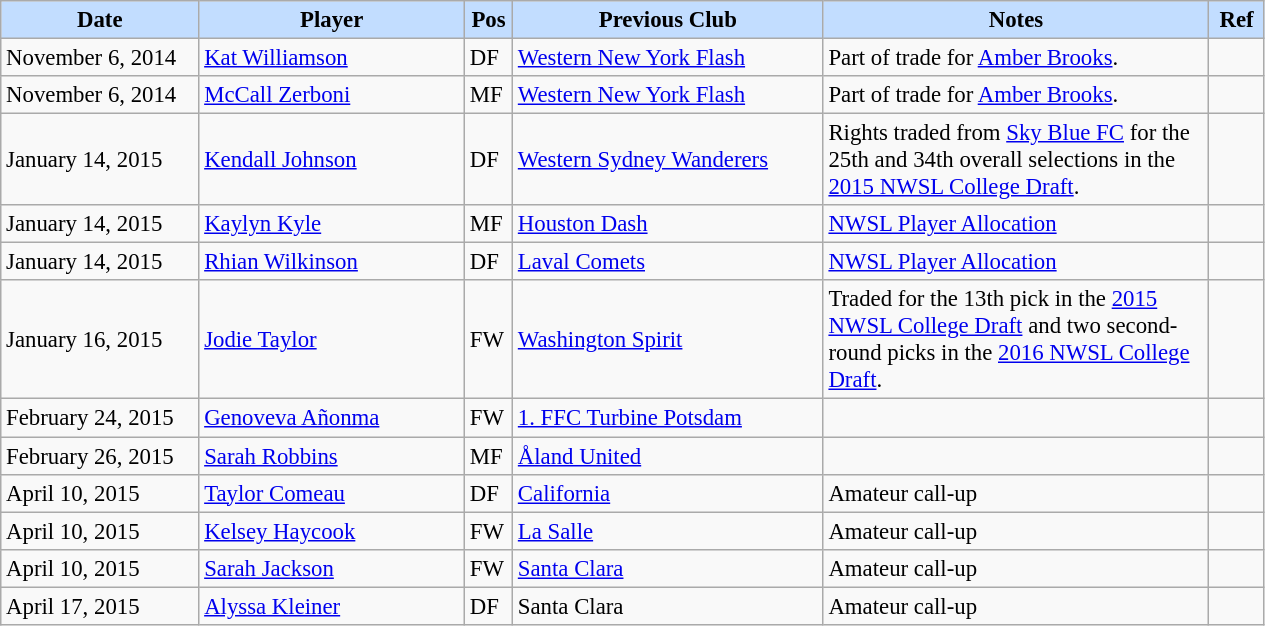<table class="wikitable" style="text-align:left; font-size:95%;">
<tr>
<th style="background:#c2ddff; width:125px;">Date</th>
<th style="background:#c2ddff; width:170px;">Player</th>
<th style="background:#c2ddff; width:25px;">Pos</th>
<th style="background:#c2ddff; width:200px;">Previous Club</th>
<th style="background:#c2ddff; width:250px;">Notes</th>
<th style="background:#c2ddff; width:30px;">Ref</th>
</tr>
<tr>
<td>November 6, 2014</td>
<td> <a href='#'>Kat Williamson</a></td>
<td>DF</td>
<td> <a href='#'>Western New York Flash</a></td>
<td>Part of trade for <a href='#'>Amber Brooks</a>.</td>
<td></td>
</tr>
<tr>
<td>November 6, 2014</td>
<td> <a href='#'>McCall Zerboni</a></td>
<td>MF</td>
<td> <a href='#'>Western New York Flash</a></td>
<td>Part of trade for <a href='#'>Amber Brooks</a>.</td>
<td></td>
</tr>
<tr>
<td>January 14, 2015</td>
<td> <a href='#'>Kendall Johnson</a></td>
<td>DF</td>
<td> <a href='#'>Western Sydney Wanderers</a></td>
<td>Rights traded from <a href='#'>Sky Blue FC</a> for the 25th and 34th overall selections in the <a href='#'>2015 NWSL College Draft</a>.</td>
<td></td>
</tr>
<tr>
<td>January 14, 2015</td>
<td> <a href='#'>Kaylyn Kyle</a></td>
<td>MF</td>
<td> <a href='#'>Houston Dash</a></td>
<td><a href='#'>NWSL Player Allocation</a></td>
<td></td>
</tr>
<tr>
<td>January 14, 2015</td>
<td> <a href='#'>Rhian Wilkinson</a></td>
<td>DF</td>
<td> <a href='#'>Laval Comets</a></td>
<td><a href='#'>NWSL Player Allocation</a></td>
<td></td>
</tr>
<tr>
<td>January 16, 2015</td>
<td> <a href='#'>Jodie Taylor</a></td>
<td>FW</td>
<td> <a href='#'>Washington Spirit</a></td>
<td>Traded for the 13th pick in the <a href='#'>2015 NWSL College Draft</a> and two second-round picks in the <a href='#'>2016 NWSL College Draft</a>.</td>
<td></td>
</tr>
<tr>
<td>February 24, 2015</td>
<td> <a href='#'>Genoveva Añonma</a></td>
<td>FW</td>
<td> <a href='#'>1. FFC Turbine Potsdam</a></td>
<td></td>
<td></td>
</tr>
<tr>
<td>February 26, 2015</td>
<td> <a href='#'>Sarah Robbins</a></td>
<td>MF</td>
<td> <a href='#'>Åland United</a></td>
<td></td>
<td></td>
</tr>
<tr>
<td>April 10, 2015</td>
<td> <a href='#'>Taylor Comeau</a></td>
<td>DF</td>
<td> <a href='#'>California</a></td>
<td>Amateur call-up</td>
<td></td>
</tr>
<tr>
<td>April 10, 2015</td>
<td> <a href='#'>Kelsey Haycook</a></td>
<td>FW</td>
<td> <a href='#'>La Salle</a></td>
<td>Amateur call-up</td>
<td></td>
</tr>
<tr>
<td>April 10, 2015</td>
<td> <a href='#'>Sarah Jackson</a></td>
<td>FW</td>
<td> <a href='#'>Santa Clara</a></td>
<td>Amateur call-up</td>
<td></td>
</tr>
<tr>
<td>April 17, 2015</td>
<td> <a href='#'>Alyssa Kleiner</a></td>
<td>DF</td>
<td> Santa Clara</td>
<td>Amateur call-up</td>
<td></td>
</tr>
</table>
